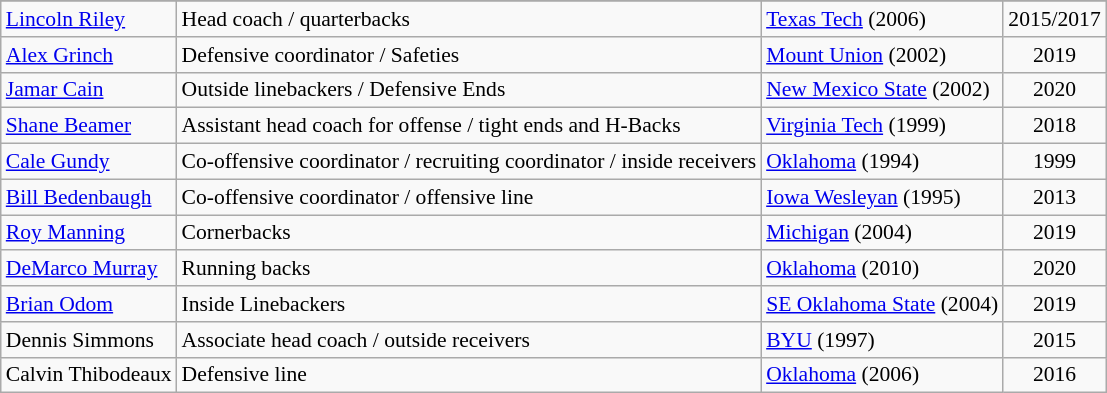<table class="wikitable" style="font-size:90%;">
<tr>
</tr>
<tr>
<td><a href='#'>Lincoln Riley</a></td>
<td>Head coach / quarterbacks</td>
<td><a href='#'>Texas Tech</a> (2006)</td>
<td align=center>2015/2017</td>
</tr>
<tr>
<td><a href='#'>Alex Grinch</a></td>
<td>Defensive coordinator / Safeties</td>
<td><a href='#'>Mount Union</a> (2002)</td>
<td align=center>2019</td>
</tr>
<tr>
<td><a href='#'>Jamar Cain</a></td>
<td>Outside linebackers / Defensive Ends</td>
<td><a href='#'>New Mexico State</a> (2002)</td>
<td align=center>2020</td>
</tr>
<tr>
<td><a href='#'>Shane Beamer</a></td>
<td>Assistant head coach for offense / tight ends and H-Backs</td>
<td><a href='#'>Virginia Tech</a> (1999)</td>
<td align=center>2018</td>
</tr>
<tr>
<td><a href='#'>Cale Gundy</a></td>
<td>Co-offensive coordinator / recruiting coordinator / inside receivers</td>
<td><a href='#'>Oklahoma</a> (1994)</td>
<td align=center>1999</td>
</tr>
<tr>
<td><a href='#'>Bill Bedenbaugh</a></td>
<td>Co-offensive coordinator / offensive line</td>
<td><a href='#'>Iowa Wesleyan</a> (1995)</td>
<td align=center>2013</td>
</tr>
<tr>
<td><a href='#'>Roy Manning</a></td>
<td>Cornerbacks</td>
<td><a href='#'>Michigan</a> (2004)</td>
<td align=center>2019</td>
</tr>
<tr>
<td><a href='#'>DeMarco Murray</a></td>
<td>Running backs</td>
<td><a href='#'>Oklahoma</a> (2010)</td>
<td align=center>2020</td>
</tr>
<tr>
<td><a href='#'>Brian Odom</a></td>
<td>Inside Linebackers</td>
<td><a href='#'>SE Oklahoma State</a> (2004)</td>
<td align=center>2019</td>
</tr>
<tr>
<td>Dennis Simmons</td>
<td>Associate head coach / outside receivers</td>
<td><a href='#'>BYU</a> (1997)</td>
<td align=center>2015</td>
</tr>
<tr>
<td>Calvin Thibodeaux</td>
<td>Defensive line</td>
<td><a href='#'>Oklahoma</a> (2006)</td>
<td align=center>2016</td>
</tr>
</table>
